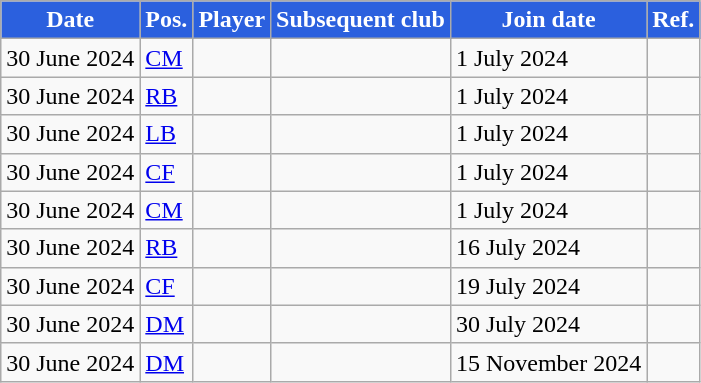<table class="wikitable plainrowheaders sortable">
<tr>
<th style="background:#2B60DE; color:#fff;">Date</th>
<th style="background:#2B60DE; color:#fff;">Pos.</th>
<th style="background:#2B60DE; color:#fff;">Player</th>
<th style="background:#2B60DE; color:#fff;">Subsequent club</th>
<th style="background:#2B60DE; color:#fff;">Join date</th>
<th style="background:#2B60DE; color:#fff;">Ref.</th>
</tr>
<tr>
<td>30 June 2024</td>
<td><a href='#'>CM</a></td>
<td></td>
<td></td>
<td>1 July 2024</td>
<td></td>
</tr>
<tr>
<td>30 June 2024</td>
<td><a href='#'>RB</a></td>
<td></td>
<td></td>
<td>1 July 2024</td>
<td></td>
</tr>
<tr>
<td>30 June 2024</td>
<td><a href='#'>LB</a></td>
<td></td>
<td></td>
<td>1 July 2024</td>
<td></td>
</tr>
<tr>
<td>30 June 2024</td>
<td><a href='#'>CF</a></td>
<td></td>
<td></td>
<td>1 July 2024</td>
<td></td>
</tr>
<tr>
<td>30 June 2024</td>
<td><a href='#'>CM</a></td>
<td></td>
<td></td>
<td>1 July 2024</td>
<td></td>
</tr>
<tr>
<td>30 June 2024</td>
<td><a href='#'>RB</a></td>
<td></td>
<td></td>
<td>16 July 2024</td>
<td></td>
</tr>
<tr>
<td>30 June 2024</td>
<td><a href='#'>CF</a></td>
<td></td>
<td></td>
<td>19 July 2024</td>
<td></td>
</tr>
<tr>
<td>30 June 2024</td>
<td><a href='#'>DM</a></td>
<td></td>
<td></td>
<td>30 July 2024</td>
<td></td>
</tr>
<tr>
<td>30 June 2024</td>
<td><a href='#'>DM</a></td>
<td></td>
<td></td>
<td>15 November 2024</td>
<td></td>
</tr>
</table>
